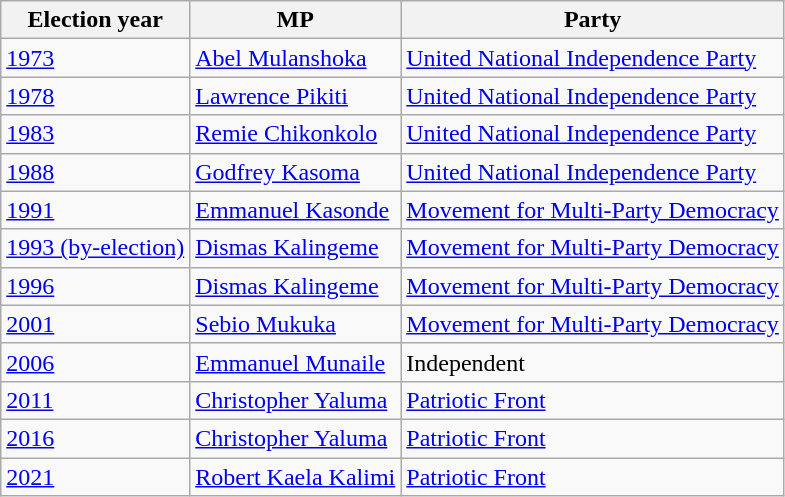<table class=wikitable>
<tr>
<th>Election year</th>
<th>MP</th>
<th>Party</th>
</tr>
<tr>
<td><a href='#'>1973</a></td>
<td><a href='#'>Abel Mulanshoka</a></td>
<td><a href='#'>United National Independence Party</a></td>
</tr>
<tr>
<td><a href='#'>1978</a></td>
<td><a href='#'>Lawrence Pikiti</a></td>
<td><a href='#'>United National Independence Party</a></td>
</tr>
<tr>
<td><a href='#'>1983</a></td>
<td><a href='#'>Remie Chikonkolo</a></td>
<td><a href='#'>United National Independence Party</a></td>
</tr>
<tr>
<td><a href='#'>1988</a></td>
<td><a href='#'>Godfrey Kasoma</a></td>
<td><a href='#'>United National Independence Party</a></td>
</tr>
<tr>
<td><a href='#'>1991</a></td>
<td><a href='#'>Emmanuel Kasonde</a></td>
<td><a href='#'>Movement for Multi-Party Democracy</a></td>
</tr>
<tr>
<td><a href='#'>1993 (by-election)</a></td>
<td><a href='#'>Dismas Kalingeme</a></td>
<td><a href='#'>Movement for Multi-Party Democracy</a></td>
</tr>
<tr>
<td><a href='#'>1996</a></td>
<td><a href='#'>Dismas Kalingeme</a></td>
<td><a href='#'>Movement for Multi-Party Democracy</a></td>
</tr>
<tr>
<td><a href='#'>2001</a></td>
<td><a href='#'>Sebio Mukuka</a></td>
<td><a href='#'>Movement for Multi-Party Democracy</a></td>
</tr>
<tr>
<td><a href='#'>2006</a></td>
<td><a href='#'>Emmanuel Munaile</a></td>
<td>Independent</td>
</tr>
<tr>
<td><a href='#'>2011</a></td>
<td><a href='#'>Christopher Yaluma</a></td>
<td><a href='#'>Patriotic Front</a></td>
</tr>
<tr>
<td><a href='#'>2016</a></td>
<td><a href='#'>Christopher Yaluma</a></td>
<td><a href='#'>Patriotic Front</a></td>
</tr>
<tr>
<td><a href='#'>2021</a></td>
<td><a href='#'>Robert Kaela Kalimi</a></td>
<td><a href='#'>Patriotic Front</a></td>
</tr>
</table>
